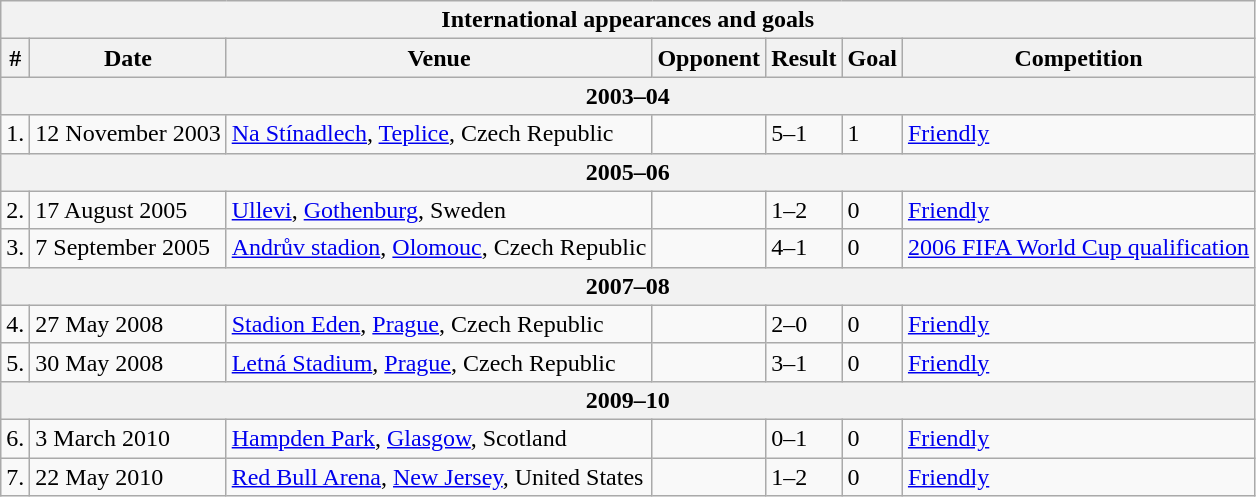<table class="wikitable collapsible collapsed">
<tr>
<th colspan="7"><strong>International appearances and goals</strong></th>
</tr>
<tr>
<th>#</th>
<th>Date</th>
<th>Venue</th>
<th>Opponent</th>
<th>Result</th>
<th>Goal</th>
<th>Competition</th>
</tr>
<tr>
<th colspan="7"><strong>2003–04</strong></th>
</tr>
<tr>
<td>1.</td>
<td>12 November 2003</td>
<td><a href='#'>Na Stínadlech</a>, <a href='#'>Teplice</a>, Czech Republic</td>
<td></td>
<td>5–1</td>
<td>1</td>
<td><a href='#'>Friendly</a></td>
</tr>
<tr>
<th colspan="7"><strong>2005–06</strong></th>
</tr>
<tr>
<td>2.</td>
<td>17 August 2005</td>
<td><a href='#'>Ullevi</a>, <a href='#'>Gothenburg</a>, Sweden</td>
<td></td>
<td>1–2</td>
<td>0</td>
<td><a href='#'>Friendly</a></td>
</tr>
<tr>
<td>3.</td>
<td>7 September 2005</td>
<td><a href='#'>Andrův stadion</a>, <a href='#'>Olomouc</a>, Czech Republic</td>
<td></td>
<td>4–1</td>
<td>0</td>
<td><a href='#'>2006 FIFA World Cup qualification</a></td>
</tr>
<tr>
<th colspan="7"><strong>2007–08</strong></th>
</tr>
<tr>
<td>4.</td>
<td>27 May 2008</td>
<td><a href='#'>Stadion Eden</a>, <a href='#'>Prague</a>, Czech Republic</td>
<td></td>
<td>2–0</td>
<td>0</td>
<td><a href='#'>Friendly</a></td>
</tr>
<tr>
<td>5.</td>
<td>30 May 2008</td>
<td><a href='#'>Letná Stadium</a>, <a href='#'>Prague</a>, Czech Republic</td>
<td></td>
<td>3–1</td>
<td>0</td>
<td><a href='#'>Friendly</a></td>
</tr>
<tr>
<th colspan="7"><strong>2009–10</strong></th>
</tr>
<tr>
<td>6.</td>
<td>3 March 2010</td>
<td><a href='#'>Hampden Park</a>, <a href='#'>Glasgow</a>, Scotland</td>
<td></td>
<td>0–1</td>
<td>0</td>
<td><a href='#'>Friendly</a></td>
</tr>
<tr>
<td>7.</td>
<td>22 May 2010</td>
<td><a href='#'>Red Bull Arena</a>, <a href='#'>New Jersey</a>, United States</td>
<td></td>
<td>1–2</td>
<td>0</td>
<td><a href='#'>Friendly</a></td>
</tr>
</table>
